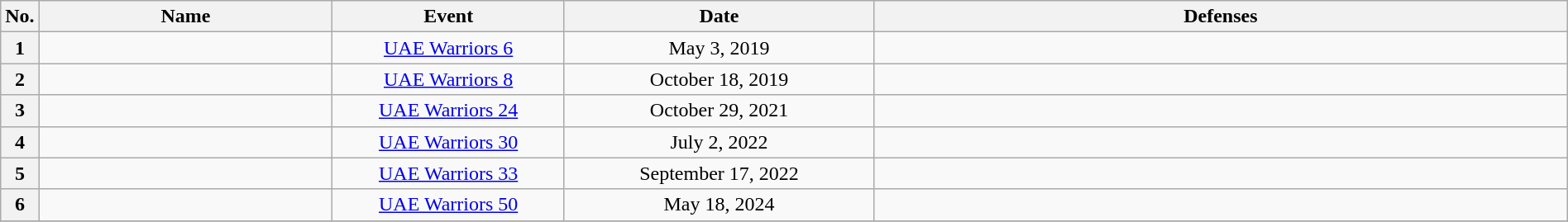<table class="wikitable" width=100%>
<tr>
<th width=1%>No.</th>
<th width=19%>Name</th>
<th width=15%>Event</th>
<th width=20%>Date</th>
<th width=45%>Defenses</th>
</tr>
<tr>
<th>1</th>
<td align=left><br></td>
<td align=center><a href='#'>UAE Warriors 6</a> <br></td>
<td align=center>May 3, 2019</td>
<td></td>
</tr>
<tr>
<th>2</th>
<td align=left></td>
<td align=center><a href='#'>UAE Warriors 8</a> <br></td>
<td align=center>October 18, 2019</td>
<td></td>
</tr>
<tr>
<th>3</th>
<td align=left></td>
<td align=center><a href='#'>UAE Warriors 24</a> <br></td>
<td align=center>October 29, 2021</td>
<td></td>
</tr>
<tr>
<th>4</th>
<td align=left></td>
<td align=center><a href='#'>UAE Warriors 30</a> <br></td>
<td align=center>July 2, 2022</td>
<td></td>
</tr>
<tr>
<th>5</th>
<td align=left></td>
<td align=center><a href='#'>UAE Warriors 33</a> <br></td>
<td align=center>September 17, 2022</td>
<td></td>
</tr>
<tr>
<th>6</th>
<td align=left></td>
<td align=center><a href='#'>UAE Warriors 50</a> <br></td>
<td align=center>May 18, 2024</td>
<td></td>
</tr>
<tr>
</tr>
</table>
